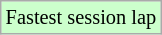<table class="wikitable" style="font-size: 85%;">
<tr style="background:#ccffcc;">
<td>Fastest session lap</td>
</tr>
</table>
